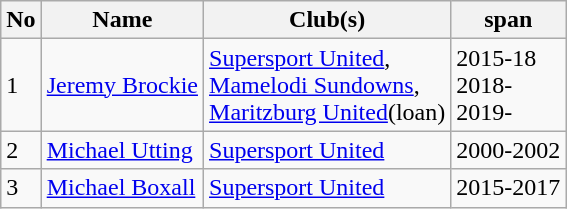<table class ="wikitable"style="text-align:left">
<tr>
<th>No</th>
<th>Name</th>
<th>Club(s)</th>
<th>span</th>
</tr>
<tr>
<td>1</td>
<td><a href='#'>Jeremy Brockie</a></td>
<td><a href='#'>Supersport United</a>,<br><a href='#'>Mamelodi Sundowns</a>,<br><a href='#'>Maritzburg United</a>(loan)</td>
<td>2015-18<br>2018-<br>2019-</td>
</tr>
<tr>
<td>2</td>
<td><a href='#'>Michael Utting</a></td>
<td><a href='#'>Supersport United</a></td>
<td>2000-2002</td>
</tr>
<tr>
<td>3</td>
<td><a href='#'>Michael Boxall</a></td>
<td><a href='#'>Supersport United</a></td>
<td>2015-2017</td>
</tr>
</table>
